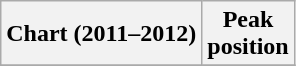<table class="wikitable sortable plainrowheaders" style="text-align:center">
<tr>
<th scope="col">Chart (2011–2012)</th>
<th scope="col">Peak<br>position</th>
</tr>
<tr>
</tr>
</table>
